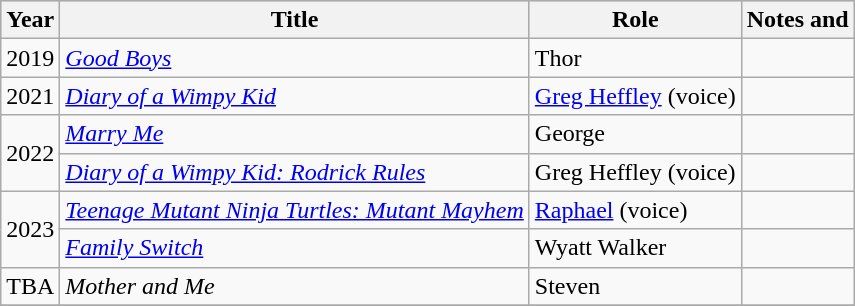<table class="wikitable">
<tr style="background:#ccc; text-align:center;">
<th>Year</th>
<th>Title</th>
<th>Role</th>
<th>Notes and </th>
</tr>
<tr>
<td>2019</td>
<td><em><a href='#'>Good Boys</a></em></td>
<td>Thor</td>
<td></td>
</tr>
<tr>
<td>2021</td>
<td><em><a href='#'>Diary of a Wimpy Kid</a></em></td>
<td><a href='#'>Greg Heffley</a> (voice)</td>
<td></td>
</tr>
<tr>
<td rowspan="2">2022</td>
<td><em><a href='#'>Marry Me</a></em></td>
<td>George</td>
<td></td>
</tr>
<tr>
<td><em><a href='#'>Diary of a Wimpy Kid: Rodrick Rules</a></em></td>
<td>Greg Heffley (voice)</td>
<td></td>
</tr>
<tr>
<td rowspan="2">2023</td>
<td><em><a href='#'>Teenage Mutant Ninja Turtles: Mutant Mayhem</a></em></td>
<td><a href='#'>Raphael</a> (voice)</td>
<td></td>
</tr>
<tr>
<td><em><a href='#'>Family Switch</a></em></td>
<td>Wyatt Walker</td>
<td></td>
</tr>
<tr>
<td>TBA</td>
<td><em>Mother and Me</em></td>
<td>Steven</td>
<td></td>
</tr>
<tr>
</tr>
</table>
